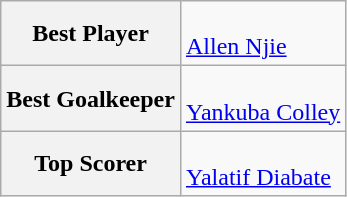<table class=wikitable>
<tr>
<th>Best Player</th>
<td valign="top"><br> <a href='#'>Allen Njie</a></td>
</tr>
<tr>
<th>Best Goalkeeper</th>
<td valign="top"><br> <a href='#'>Yankuba Colley</a></td>
</tr>
<tr>
<th>Top Scorer</th>
<td valign="top"><br> <a href='#'>Yalatif Diabate</a></td>
</tr>
</table>
